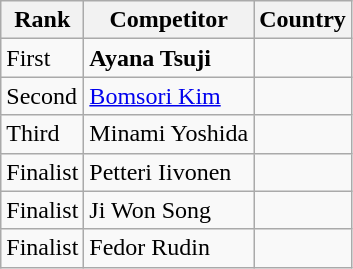<table class="wikitable">
<tr>
<th>Rank</th>
<th>Competitor</th>
<th>Country</th>
</tr>
<tr>
<td>First</td>
<td><strong>Ayana Tsuji</strong></td>
<td></td>
</tr>
<tr>
<td>Second</td>
<td><a href='#'>Bomsori Kim</a></td>
<td></td>
</tr>
<tr>
<td>Third</td>
<td>Minami Yoshida</td>
<td></td>
</tr>
<tr>
<td>Finalist</td>
<td>Petteri Iivonen</td>
<td></td>
</tr>
<tr>
<td>Finalist</td>
<td>Ji Won Song</td>
<td></td>
</tr>
<tr>
<td>Finalist</td>
<td>Fedor Rudin</td>
<td></td>
</tr>
</table>
